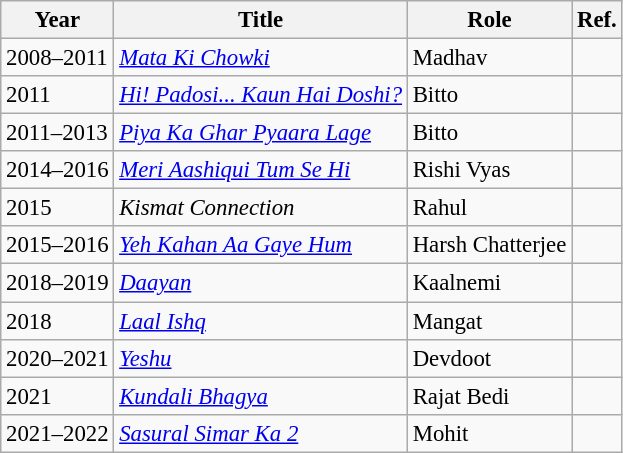<table class="wikitable" style="font-size: 95%;">
<tr>
<th>Year</th>
<th>Title</th>
<th>Role</th>
<th>Ref.</th>
</tr>
<tr>
<td>2008–2011</td>
<td><em> <a href='#'>Mata Ki Chowki</a> </em></td>
<td>Madhav</td>
<td></td>
</tr>
<tr>
<td>2011</td>
<td><em><a href='#'>Hi! Padosi... Kaun Hai Doshi?</a> </em></td>
<td>Bitto</td>
<td></td>
</tr>
<tr>
<td>2011–2013</td>
<td><em> <a href='#'>Piya Ka Ghar Pyaara Lage</a> </em></td>
<td>Bitto</td>
<td></td>
</tr>
<tr>
<td>2014–2016</td>
<td><em> <a href='#'>Meri Aashiqui Tum Se Hi</a> </em></td>
<td>Rishi Vyas</td>
<td></td>
</tr>
<tr>
<td>2015</td>
<td><em>Kismat Connection</em></td>
<td>Rahul</td>
<td></td>
</tr>
<tr>
<td>2015–2016</td>
<td><em> <a href='#'>Yeh Kahan Aa Gaye Hum</a> </em></td>
<td>Harsh Chatterjee</td>
<td></td>
</tr>
<tr>
<td>2018–2019</td>
<td><em> <a href='#'>Daayan</a> </em></td>
<td>Kaalnemi</td>
<td></td>
</tr>
<tr>
<td>2018</td>
<td><em> <a href='#'>Laal Ishq</a> </em></td>
<td>Mangat</td>
<td></td>
</tr>
<tr>
<td>2020–2021</td>
<td><em><a href='#'>Yeshu</a></em></td>
<td>Devdoot</td>
<td></td>
</tr>
<tr>
<td>2021</td>
<td><em> <a href='#'>Kundali Bhagya</a> </em></td>
<td>Rajat Bedi</td>
<td></td>
</tr>
<tr>
<td>2021–2022</td>
<td><em><a href='#'>Sasural Simar Ka 2</a></em></td>
<td>Mohit</td>
<td></td>
</tr>
</table>
